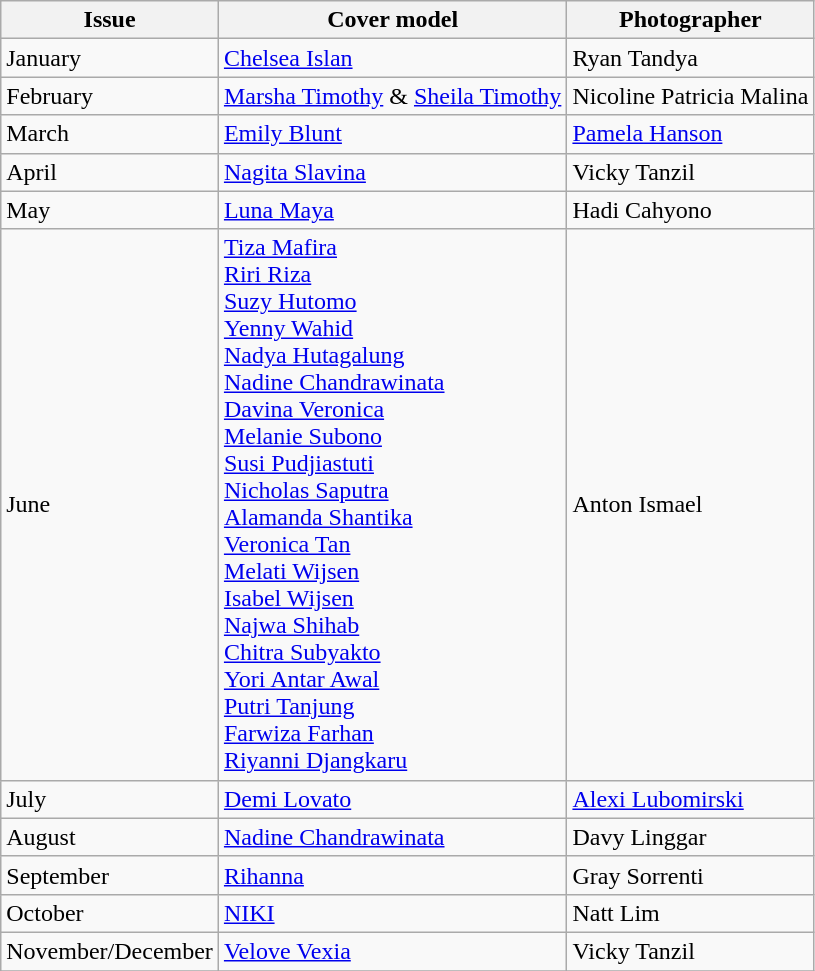<table class="sortable wikitable">
<tr>
<th>Issue</th>
<th>Cover model</th>
<th>Photographer</th>
</tr>
<tr>
<td>January</td>
<td><a href='#'>Chelsea Islan</a></td>
<td>Ryan Tandya</td>
</tr>
<tr>
<td>February</td>
<td><a href='#'>Marsha Timothy</a> & <a href='#'>Sheila Timothy</a></td>
<td>Nicoline Patricia Malina</td>
</tr>
<tr>
<td>March</td>
<td><a href='#'>Emily Blunt</a></td>
<td><a href='#'>Pamela Hanson</a></td>
</tr>
<tr>
<td>April</td>
<td><a href='#'>Nagita Slavina</a></td>
<td>Vicky Tanzil</td>
</tr>
<tr>
<td>May</td>
<td><a href='#'>Luna Maya</a></td>
<td>Hadi Cahyono</td>
</tr>
<tr>
<td>June</td>
<td><a href='#'>Tiza Mafira</a><br><a href='#'>Riri Riza</a><br><a href='#'>Suzy Hutomo</a><br><a href='#'>Yenny Wahid</a><br><a href='#'>Nadya Hutagalung</a><br><a href='#'>Nadine Chandrawinata</a><br><a href='#'>Davina Veronica</a><br><a href='#'>Melanie Subono</a><br><a href='#'>Susi Pudjiastuti</a><br><a href='#'>Nicholas Saputra</a><br><a href='#'>Alamanda Shantika</a><br><a href='#'>Veronica Tan</a><br><a href='#'>Melati Wijsen</a><br> <a href='#'>Isabel Wijsen</a><br><a href='#'>Najwa Shihab</a><br><a href='#'>Chitra Subyakto</a><br><a href='#'>Yori Antar Awal</a><br><a href='#'>Putri Tanjung</a><br><a href='#'>Farwiza Farhan</a><br><a href='#'>Riyanni Djangkaru</a></td>
<td>Anton Ismael</td>
</tr>
<tr>
<td>July</td>
<td><a href='#'>Demi Lovato</a></td>
<td><a href='#'>Alexi Lubomirski</a></td>
</tr>
<tr>
<td>August</td>
<td><a href='#'>Nadine Chandrawinata</a></td>
<td>Davy Linggar</td>
</tr>
<tr>
<td>September</td>
<td><a href='#'>Rihanna</a></td>
<td>Gray Sorrenti</td>
</tr>
<tr>
<td>October</td>
<td><a href='#'>NIKI</a></td>
<td>Natt Lim</td>
</tr>
<tr>
<td>November/December</td>
<td><a href='#'>Velove Vexia</a></td>
<td>Vicky Tanzil</td>
</tr>
<tr>
</tr>
</table>
